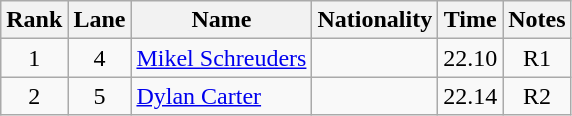<table class="wikitable sortable" style="text-align:center">
<tr>
<th>Rank</th>
<th>Lane</th>
<th>Name</th>
<th>Nationality</th>
<th>Time</th>
<th>Notes</th>
</tr>
<tr>
<td>1</td>
<td>4</td>
<td align=left><a href='#'>Mikel Schreuders</a></td>
<td align=left></td>
<td>22.10</td>
<td>R1</td>
</tr>
<tr>
<td>2</td>
<td>5</td>
<td align=left><a href='#'>Dylan Carter</a></td>
<td align=left></td>
<td>22.14</td>
<td>R2</td>
</tr>
</table>
